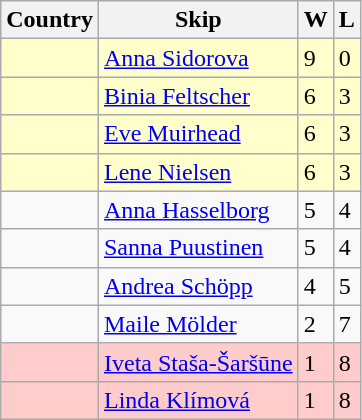<table class=wikitable>
<tr>
<th>Country</th>
<th>Skip</th>
<th>W</th>
<th>L</th>
</tr>
<tr bgcolor=#ffffcc>
<td></td>
<td><a href='#'>Anna Sidorova</a></td>
<td>9</td>
<td>0</td>
</tr>
<tr bgcolor=#ffffcc>
<td></td>
<td><a href='#'>Binia Feltscher</a></td>
<td>6</td>
<td>3</td>
</tr>
<tr bgcolor=#ffffcc>
<td></td>
<td><a href='#'>Eve Muirhead</a></td>
<td>6</td>
<td>3</td>
</tr>
<tr bgcolor=#ffffcc>
<td></td>
<td><a href='#'>Lene Nielsen</a></td>
<td>6</td>
<td>3</td>
</tr>
<tr>
<td></td>
<td><a href='#'>Anna Hasselborg</a></td>
<td>5</td>
<td>4</td>
</tr>
<tr>
<td></td>
<td><a href='#'>Sanna Puustinen</a></td>
<td>5</td>
<td>4</td>
</tr>
<tr>
<td></td>
<td><a href='#'>Andrea Schöpp</a></td>
<td>4</td>
<td>5</td>
</tr>
<tr>
<td></td>
<td><a href='#'>Maile Mölder</a></td>
<td>2</td>
<td>7</td>
</tr>
<tr bgcolor=#ffcccc>
<td></td>
<td><a href='#'>Iveta Staša-Šaršūne</a></td>
<td>1</td>
<td>8</td>
</tr>
<tr bgcolor=#ffcccc>
<td></td>
<td><a href='#'>Linda Klímová</a></td>
<td>1</td>
<td>8</td>
</tr>
</table>
